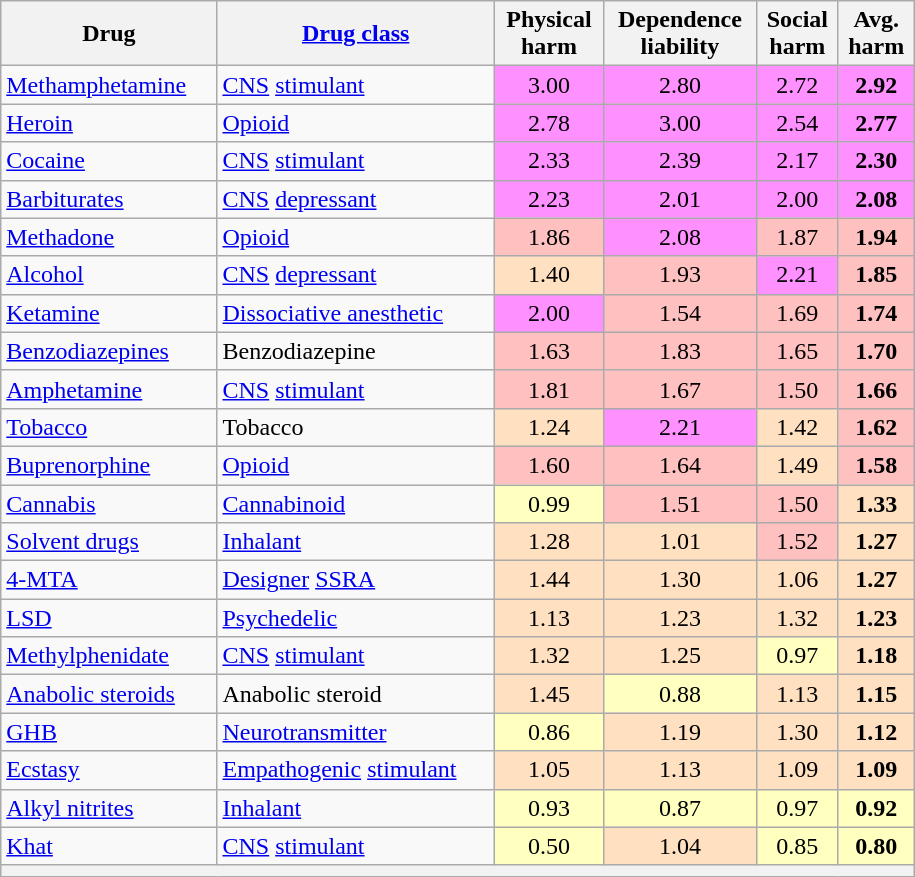<table class="wikitable sortable" style="text-align:center; float:right; margin-left:8px; width:610px;">
<tr>
<th scope="col">Drug</th>
<th scope="col"><a href='#'>Drug class</a></th>
<th scope="col">Physical<br>harm</th>
<th scope="col">Dependence<br>liability</th>
<th scope="col">Social<br>harm</th>
<th scope="col">Avg.<br>harm<br></th>
</tr>
<tr>
<td style="text-align:left"><a href='#'>Methamphetamine</a></td>
<td style="text-align:left"><a href='#'>CNS</a> <a href='#'>stimulant</a></td>
<td style="background: #FF90FF;">3.00</td>
<td style="background: #FF90FF;">2.80</td>
<td style="background: #FF90FF;">2.72</td>
<td style="background: #FF90FF;"><strong>2.92</strong></td>
</tr>
<tr>
<td style="text-align:left"><a href='#'>Heroin</a></td>
<td style="text-align:left"><a href='#'>Opioid</a></td>
<td style="background: #FF90FF;">2.78</td>
<td style="background: #FF90FF;">3.00</td>
<td style="background: #FF90FF;">2.54</td>
<td style="background: #FF90FF;"><strong>2.77</strong></td>
</tr>
<tr>
<td style="text-align:left"><a href='#'>Cocaine</a></td>
<td style="text-align:left"><a href='#'>CNS</a> <a href='#'>stimulant</a></td>
<td style="background: #FF90FF;">2.33</td>
<td style="background: #FF90FF;">2.39</td>
<td style="background: #FF90FF;">2.17</td>
<td style="background: #FF90FF;"><strong>2.30</strong></td>
</tr>
<tr>
<td style="text-align:left"><a href='#'>Barbiturates</a></td>
<td style="text-align:left"><a href='#'>CNS</a> <a href='#'>depressant</a></td>
<td style="background: #FF90FF;">2.23</td>
<td style="background: #FF90FF;">2.01</td>
<td style="background: #FF90FF;">2.00</td>
<td style="background: #FF90FF;"><strong>2.08</strong></td>
</tr>
<tr>
<td style="text-align:left"><a href='#'>Methadone</a></td>
<td style="text-align:left"><a href='#'>Opioid</a></td>
<td style="background: #FFC0C0;">1.86</td>
<td style="background: #FF90FF;">2.08</td>
<td style="background: #FFC0C0;">1.87</td>
<td style="background: #FFC0C0;"><strong>1.94</strong></td>
</tr>
<tr>
<td style="text-align:left"><a href='#'>Alcohol</a></td>
<td style="text-align:left"><a href='#'>CNS</a> <a href='#'>depressant</a></td>
<td style="background: #FFE0C0;">1.40</td>
<td style="background: #FFC0C0;">1.93</td>
<td style="background: #FF90FF;">2.21</td>
<td style="background: #FFC0C0;"><strong>1.85</strong></td>
</tr>
<tr>
<td style="text-align:left"><a href='#'>Ketamine</a></td>
<td style="text-align:left"><a href='#'>Dissociative anesthetic</a></td>
<td style="background: #FF90FF;">2.00</td>
<td style="background: #FFC0C0;">1.54</td>
<td style="background: #FFC0C0;">1.69</td>
<td style="background: #FFC0C0;"><strong>1.74</strong></td>
</tr>
<tr>
<td style="text-align:left"><a href='#'>Benzodiazepines</a></td>
<td style="text-align:left">Benzodiazepine</td>
<td style="background: #FFC0C0;">1.63</td>
<td style="background: #FFC0C0;">1.83</td>
<td style="background: #FFC0C0;">1.65</td>
<td style="background: #FFC0C0;"><strong>1.70</strong></td>
</tr>
<tr>
<td style="text-align:left"><a href='#'>Amphetamine</a></td>
<td style="text-align:left"><a href='#'>CNS</a> <a href='#'>stimulant</a></td>
<td style="background: #FFC0C0;">1.81</td>
<td style="background: #FFC0C0;">1.67</td>
<td style="background: #FFC0C0;">1.50</td>
<td style="background: #FFC0C0;"><strong>1.66</strong></td>
</tr>
<tr>
<td style="text-align:left"><a href='#'>Tobacco</a></td>
<td style="text-align:left">Tobacco</td>
<td style="background: #FFE0C0;">1.24</td>
<td style="background: #FF90FF;">2.21</td>
<td style="background: #FFE0C0;">1.42</td>
<td style="background: #FFC0C0;"><strong>1.62</strong></td>
</tr>
<tr>
<td style="text-align:left"><a href='#'>Buprenorphine</a></td>
<td style="text-align:left"><a href='#'>Opioid</a></td>
<td style="background: #FFC0C0;">1.60</td>
<td style="background: #FFC0C0;">1.64</td>
<td style="background: #FFE0C0;">1.49</td>
<td style="background: #FFC0C0;"><strong>1.58</strong></td>
</tr>
<tr>
<td style="text-align:left"><a href='#'>Cannabis</a></td>
<td style="text-align:left"><a href='#'>Cannabinoid</a></td>
<td style="background: #FFFFC0;">0.99</td>
<td style="background: #FFC0C0;">1.51</td>
<td style="background: #FFC0C0;">1.50</td>
<td style="background: #FFE0C0;"><strong>1.33</strong></td>
</tr>
<tr>
<td style="text-align:left"><a href='#'>Solvent drugs</a></td>
<td style="text-align:left"><a href='#'>Inhalant</a></td>
<td style="background: #FFE0C0;">1.28</td>
<td style="background: #FFE0C0;">1.01</td>
<td style="background: #FFC0C0;">1.52</td>
<td style="background: #FFE0C0;"><strong>1.27</strong></td>
</tr>
<tr>
<td style="text-align:left"><a href='#'>4-MTA</a></td>
<td style="text-align:left"><a href='#'>Designer</a> <a href='#'>SSRA</a></td>
<td style="background: #FFE0C0;">1.44</td>
<td style="background: #FFE0C0;">1.30</td>
<td style="background: #FFE0C0;">1.06</td>
<td style="background: #FFE0C0;"><strong>1.27</strong></td>
</tr>
<tr>
<td style="text-align:left"><a href='#'>LSD</a></td>
<td style="text-align:left"><a href='#'>Psychedelic</a></td>
<td style="background: #FFE0C0;">1.13</td>
<td style="background: #FFE0C0;">1.23</td>
<td style="background: #FFE0C0;">1.32</td>
<td style="background: #FFE0C0;"><strong>1.23</strong></td>
</tr>
<tr>
<td style="text-align:left"><a href='#'>Methylphenidate</a></td>
<td style="text-align:left"><a href='#'>CNS</a> <a href='#'>stimulant</a></td>
<td style="background: #FFE0C0;">1.32</td>
<td style="background: #FFE0C0;">1.25</td>
<td style="background: #FFFFC0;">0.97</td>
<td style="background: #FFE0C0;"><strong>1.18</strong></td>
</tr>
<tr>
<td style="text-align:left"><a href='#'>Anabolic steroids</a></td>
<td style="text-align:left">Anabolic steroid</td>
<td style="background: #FFE0C0;">1.45</td>
<td style="background: #FFFFC0;">0.88</td>
<td style="background: #FFE0C0;">1.13</td>
<td style="background: #FFE0C0;"><strong>1.15</strong></td>
</tr>
<tr>
<td style="text-align:left"><a href='#'>GHB</a></td>
<td style="text-align:left"><a href='#'>Neurotransmitter</a></td>
<td style="background: #FFFFC0;">0.86</td>
<td style="background: #FFE0C0;">1.19</td>
<td style="background: #FFE0C0;">1.30</td>
<td style="background: #FFE0C0;"><strong>1.12</strong></td>
</tr>
<tr>
<td style="text-align:left"><a href='#'>Ecstasy</a></td>
<td style="text-align:left"><a href='#'>Empathogenic</a> <a href='#'>stimulant</a></td>
<td style="background: #FFE0C0;">1.05</td>
<td style="background: #FFE0C0;">1.13</td>
<td style="background: #FFE0C0;">1.09</td>
<td style="background: #FFE0C0;"><strong>1.09</strong></td>
</tr>
<tr>
<td style="text-align:left"><a href='#'>Alkyl nitrites</a></td>
<td style="text-align:left"><a href='#'>Inhalant</a></td>
<td style="background: #FFFFC0;">0.93</td>
<td style="background: #FFFFC0;">0.87</td>
<td style="background: #FFFFC0;">0.97</td>
<td style="background: #FFFFC0;"><strong>0.92</strong></td>
</tr>
<tr>
<td style="text-align:left"><a href='#'>Khat</a></td>
<td style="text-align:left"><a href='#'>CNS</a> <a href='#'>stimulant</a></td>
<td style="background: #FFFFC0;">0.50</td>
<td style="background: #FFE0C0;">1.04</td>
<td style="background: #FFFFC0;">0.85</td>
<td style="background: #FFFFC0;"><strong>0.80</strong></td>
</tr>
<tr>
<th scope="col" colspan="6"></th>
</tr>
</table>
